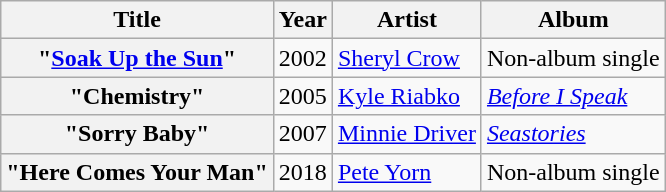<table class="wikitable plainrowheaders">
<tr>
<th scope="col">Title</th>
<th scope="col">Year</th>
<th scope="col">Artist</th>
<th scope="col">Album</th>
</tr>
<tr>
<th scope="row">"<a href='#'>Soak Up the Sun</a>"</th>
<td>2002</td>
<td><a href='#'>Sheryl Crow</a></td>
<td>Non-album single</td>
</tr>
<tr>
<th scope="row">"Chemistry"</th>
<td>2005</td>
<td><a href='#'>Kyle Riabko</a></td>
<td><em><a href='#'>Before I Speak</a></em></td>
</tr>
<tr>
<th scope="row">"Sorry Baby"</th>
<td>2007</td>
<td><a href='#'>Minnie Driver</a></td>
<td><em><a href='#'>Seastories</a></em></td>
</tr>
<tr>
<th scope="row">"Here Comes Your Man"</th>
<td>2018</td>
<td><a href='#'>Pete Yorn</a></td>
<td>Non-album single</td>
</tr>
</table>
